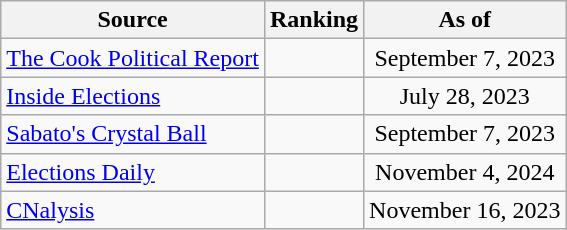<table class="wikitable" style="text-align:center">
<tr>
<th>Source</th>
<th>Ranking</th>
<th>As of</th>
</tr>
<tr>
<td style="text-align:left"><a href='#'>The Cook Political Report</a></td>
<td></td>
<td>September 7, 2023</td>
</tr>
<tr>
<td style="text-align:left"><a href='#'>Inside Elections</a></td>
<td></td>
<td>July 28, 2023</td>
</tr>
<tr>
<td style="text-align:left"><a href='#'>Sabato's Crystal Ball</a></td>
<td></td>
<td>September 7, 2023</td>
</tr>
<tr>
<td style="text-align:left"><a href='#'>Elections Daily</a></td>
<td></td>
<td>November 4, 2024</td>
</tr>
<tr>
<td style="text-align:left"><a href='#'>CNalysis</a></td>
<td></td>
<td>November 16, 2023</td>
</tr>
</table>
